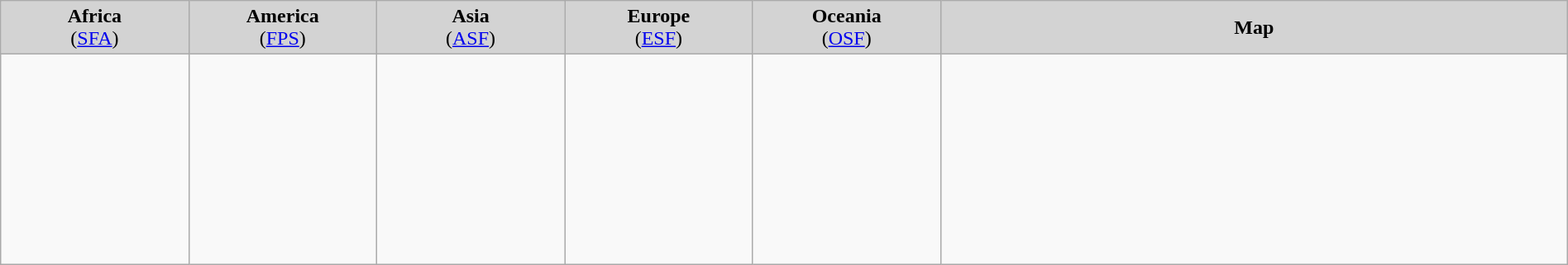<table class="wikitable" style="width:100%;">
<tr style="background:Lightgrey;">
<td style="width:12%; text-align:center;"><strong>Africa</strong><br>(<a href='#'>SFA</a>)</td>
<td style="width:12%; text-align:center;"><strong>America<br></strong>(<a href='#'>FPS</a>)</td>
<td style="width:12%; text-align:center;"><strong>Asia</strong><br>(<a href='#'>ASF</a>)</td>
<td style="width:12%; text-align:center;"><strong>Europe</strong><br>(<a href='#'>ESF</a>)</td>
<td style="width:12%; text-align:center;"><strong>Oceania</strong><br>(<a href='#'>OSF</a>)</td>
<td style="width:40%; text-align:center;"><strong>Map</strong></td>
</tr>
<tr>
<td style="text-align:left;"><br><br></td>
<td style="text-align:left;"><br><br><br><br></td>
<td style="text-align:left;"><br><br><br><br><br></td>
<td style="text-align:left;"><br><br><br> <br><br><br><br><br><br></td>
<td style="text-align:left;"> <br></td>
<td></td>
</tr>
</table>
